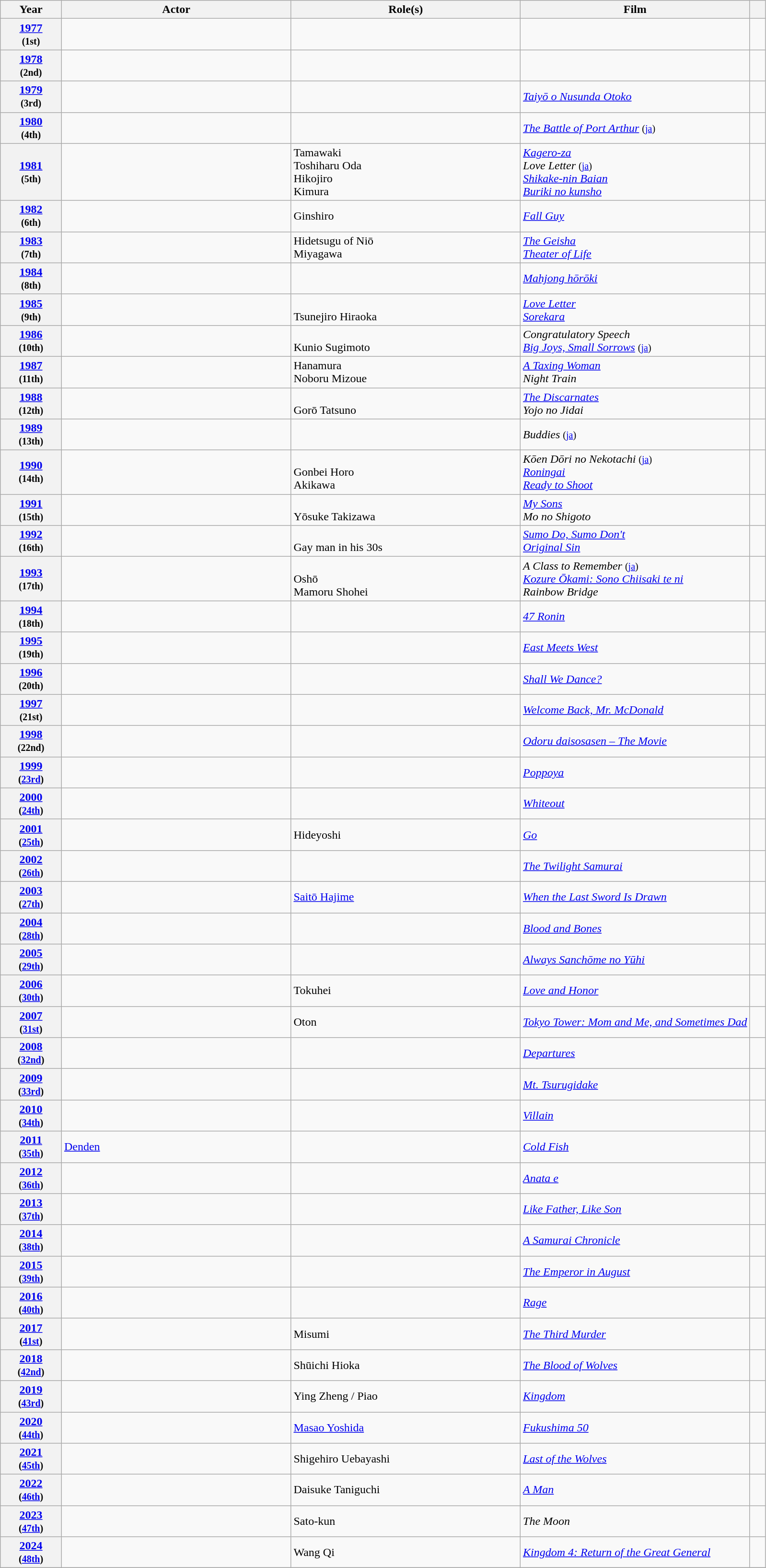<table class="wikitable sortable" rowspan=2 border="2" cellpadding="4" style="text-align: left">
<tr>
<th scope="col" style="width:8%;">Year</th>
<th scope="col" style="width:30%;">Actor</th>
<th scope="col" style="width:30%;">Role(s)</th>
<th scope="col" style="width:30%;">Film</th>
<th scope="col" style="width:2%;" class="unsortable"></th>
</tr>
<tr>
<th scope="row" style="text-align:center"><a href='#'>1977</a> <br><small>(1st)</small></th>
<td></td>
<td></td>
<td></td>
<td style="text-align:center"></td>
</tr>
<tr>
<th scope="row" style="text-align:center"><a href='#'>1978</a> <br><small>(2nd)</small></th>
<td></td>
<td></td>
<td></td>
<td style="text-align:center"></td>
</tr>
<tr>
<th scope="row" style="text-align:center"><a href='#'>1979</a> <br><small>(3rd)</small></th>
<td></td>
<td></td>
<td><em><a href='#'>Taiyō o Nusunda Otoko</a></em></td>
<td style="text-align:center"></td>
</tr>
<tr>
<th scope="row" style="text-align:center"><a href='#'>1980</a> <br><small>(4th)</small></th>
<td></td>
<td></td>
<td><em><a href='#'>The Battle of Port Arthur</a></em> <small>(<a href='#'>ja</a>)</small></td>
<td style="text-align:center"></td>
</tr>
<tr>
<th scope="row" style="text-align:center"><a href='#'>1981</a> <br><small>(5th)</small></th>
<td></td>
<td>Tamawaki<br>Toshiharu Oda<br>Hikojiro<br>Kimura</td>
<td><em><a href='#'>Kagero-za</a></em><br><em>Love Letter</em> <small>(<a href='#'>ja</a>)</small><br><em><a href='#'>Shikake-nin Baian</a></em><br><em><a href='#'>Buriki no kunsho</a></em></td>
<td style="text-align:center"></td>
</tr>
<tr>
<th scope="row" style="text-align:center"><a href='#'>1982</a> <br><small>(6th)</small></th>
<td></td>
<td>Ginshiro</td>
<td><em><a href='#'>Fall Guy</a></em></td>
<td style="text-align:center"></td>
</tr>
<tr>
<th scope="row" style="text-align:center"><a href='#'>1983</a> <br><small>(7th)</small></th>
<td></td>
<td>Hidetsugu of Niō<br>Miyagawa</td>
<td><em><a href='#'>The Geisha</a></em><br><em><a href='#'>Theater of Life</a></em></td>
<td style="text-align:center"></td>
</tr>
<tr>
<th scope="row" style="text-align:center"><a href='#'>1984</a> <br><small>(8th)</small></th>
<td></td>
<td></td>
<td><em><a href='#'>Mahjong hōrōki</a></em></td>
<td style="text-align:center"></td>
</tr>
<tr>
<th scope="row" style="text-align:center"><a href='#'>1985</a> <br><small>(9th)</small></th>
<td></td>
<td><br>Tsunejiro Hiraoka</td>
<td><em><a href='#'>Love Letter</a></em><br><em><a href='#'>Sorekara</a></em></td>
<td style="text-align:center"></td>
</tr>
<tr>
<th scope="row" style="text-align:center"><a href='#'>1986</a> <br><small>(10th)</small></th>
<td></td>
<td><br>Kunio Sugimoto</td>
<td><em>Congratulatory Speech</em><br><em><a href='#'>Big Joys, Small Sorrows</a></em> <small>(<a href='#'>ja</a>)</small></td>
<td style="text-align:center"></td>
</tr>
<tr>
<th scope="row" style="text-align:center"><a href='#'>1987</a> <br><small>(11th)</small></th>
<td></td>
<td>Hanamura<br>Noboru Mizoue</td>
<td><em><a href='#'>A Taxing Woman</a></em><br><em>Night Train</em></td>
<td style="text-align:center"></td>
</tr>
<tr>
<th scope="row" style="text-align:center"><a href='#'>1988</a> <br><small>(12th)</small></th>
<td></td>
<td><br>Gorō Tatsuno</td>
<td><em><a href='#'>The Discarnates</a></em><br><em>Yojo no Jidai</em></td>
<td style="text-align:center"></td>
</tr>
<tr>
<th scope="row" style="text-align:center"><a href='#'>1989</a> <br><small>(13th)</small></th>
<td></td>
<td></td>
<td><em>Buddies</em> <small>(<a href='#'>ja</a>)</small></td>
<td style="text-align:center"></td>
</tr>
<tr>
<th scope="row" style="text-align:center"><a href='#'>1990</a> <br><small>(14th)</small></th>
<td></td>
<td><br>Gonbei Horo<br>Akikawa</td>
<td><em>Kōen Dōri no Nekotachi</em> <small>(<a href='#'>ja</a>)</small><br><em><a href='#'>Roningai</a></em><br><em><a href='#'>Ready to Shoot</a></em></td>
<td style="text-align:center"></td>
</tr>
<tr>
<th scope="row" style="text-align:center"><a href='#'>1991</a> <br><small>(15th)</small></th>
<td></td>
<td><br>Yōsuke Takizawa</td>
<td><em><a href='#'>My Sons</a></em><br><em>Mo no Shigoto</em></td>
<td style="text-align:center"></td>
</tr>
<tr>
<th scope="row" style="text-align:center"><a href='#'>1992</a> <br><small>(16th)</small></th>
<td></td>
<td><br>Gay man in his 30s</td>
<td><em><a href='#'>Sumo Do, Sumo Don't</a></em><br><em><a href='#'>Original Sin</a></em></td>
<td style="text-align:center"></td>
</tr>
<tr>
<th scope="row" style="text-align:center"><a href='#'>1993</a> <br><small>(17th)</small></th>
<td></td>
<td><br>Oshō<br>Mamoru Shohei</td>
<td><em>A Class to Remember</em> <small>(<a href='#'>ja</a>)</small><br><em><a href='#'>Kozure Ōkami: Sono Chiisaki te ni</a></em><br><em>Rainbow Bridge</em></td>
<td style="text-align:center"></td>
</tr>
<tr>
<th scope="row" style="text-align:center"><a href='#'>1994</a> <br><small>(18th)</small></th>
<td></td>
<td></td>
<td><em><a href='#'>47 Ronin</a></em></td>
<td style="text-align:center"></td>
</tr>
<tr>
<th scope="row" style="text-align:center"><a href='#'>1995</a> <br><small>(19th)</small></th>
<td></td>
<td></td>
<td><em><a href='#'>East Meets West</a></em></td>
<td style="text-align:center"></td>
</tr>
<tr>
<th scope="row" style="text-align:center"><a href='#'>1996</a> <br><small>(20th)</small></th>
<td></td>
<td></td>
<td><em><a href='#'>Shall We Dance?</a></em></td>
<td style="text-align:center"></td>
</tr>
<tr>
<th scope="row" style="text-align:center"><a href='#'>1997</a> <br><small>(21st)</small></th>
<td></td>
<td></td>
<td><em><a href='#'>Welcome Back, Mr. McDonald</a></em></td>
<td style="text-align:center"></td>
</tr>
<tr>
<th scope="row" style="text-align:center"><a href='#'>1998</a> <br><small>(22nd)</small></th>
<td></td>
<td></td>
<td><em><a href='#'>Odoru daisosasen – The Movie</a></em></td>
<td style="text-align:center"></td>
</tr>
<tr>
<th scope="row" style="text-align:center"><a href='#'>1999</a> <br><small>(<a href='#'>23rd</a>)</small></th>
<td></td>
<td></td>
<td><em><a href='#'>Poppoya</a></em></td>
<td style="text-align:center"></td>
</tr>
<tr>
<th scope="row" style="text-align:center"><a href='#'>2000</a> <br><small>(<a href='#'>24th</a>)</small></th>
<td></td>
<td></td>
<td><em><a href='#'>Whiteout</a></em></td>
<td style="text-align:center"></td>
</tr>
<tr>
<th scope="row" style="text-align:center"><a href='#'>2001</a> <br><small>(<a href='#'>25th</a>)</small></th>
<td></td>
<td>Hideyoshi</td>
<td><em><a href='#'>Go</a></em></td>
<td style="text-align:center"></td>
</tr>
<tr>
<th scope="row" style="text-align:center"><a href='#'>2002</a> <br><small>(<a href='#'>26th</a>)</small></th>
<td></td>
<td></td>
<td><em><a href='#'>The Twilight Samurai</a></em></td>
<td style="text-align:center"></td>
</tr>
<tr>
<th scope="row" style="text-align:center"><a href='#'>2003</a> <br><small>(<a href='#'>27th</a>)</small></th>
<td></td>
<td><a href='#'>Saitō Hajime</a></td>
<td><em><a href='#'>When the Last Sword Is Drawn</a></em></td>
<td style="text-align:center"></td>
</tr>
<tr>
<th scope="row" style="text-align:center"><a href='#'>2004</a> <br><small>(<a href='#'>28th</a>)</small></th>
<td></td>
<td></td>
<td><em><a href='#'>Blood and Bones</a></em></td>
<td style="text-align:center"></td>
</tr>
<tr>
<th scope="row" style="text-align:center"><a href='#'>2005</a> <br><small>(<a href='#'>29th</a>)</small></th>
<td></td>
<td></td>
<td><em><a href='#'>Always Sanchōme no Yūhi</a></em></td>
<td style="text-align:center"></td>
</tr>
<tr>
<th scope="row" style="text-align:center"><a href='#'>2006</a> <br><small>(<a href='#'>30th</a>)</small></th>
<td></td>
<td>Tokuhei</td>
<td><em><a href='#'>Love and Honor</a></em></td>
<td style="text-align:center"></td>
</tr>
<tr>
<th scope="row" style="text-align:center"><a href='#'>2007</a> <br><small>(<a href='#'>31st</a>)</small></th>
<td></td>
<td>Oton</td>
<td><em><a href='#'>Tokyo Tower: Mom and Me, and Sometimes Dad</a></em></td>
<td style="text-align:center"></td>
</tr>
<tr>
<th scope="row" style="text-align:center"><a href='#'>2008</a> <br><small>(<a href='#'>32nd</a>)</small></th>
<td></td>
<td></td>
<td><em><a href='#'>Departures</a></em></td>
<td style="text-align:center"></td>
</tr>
<tr>
<th scope="row" style="text-align:center"><a href='#'>2009</a> <br><small>(<a href='#'>33rd</a>)</small></th>
<td></td>
<td></td>
<td><em><a href='#'>Mt. Tsurugidake</a></em></td>
<td style="text-align:center"></td>
</tr>
<tr>
<th scope="row" style="text-align:center"><a href='#'>2010</a> <br><small>(<a href='#'>34th</a>)</small></th>
<td></td>
<td></td>
<td><em><a href='#'>Villain</a></em></td>
<td style="text-align:center"></td>
</tr>
<tr>
<th scope="row" style="text-align:center"><a href='#'>2011</a> <br><small>(<a href='#'>35th</a>)</small></th>
<td><a href='#'>Denden</a></td>
<td></td>
<td><em><a href='#'>Cold Fish</a></em></td>
<td style="text-align:center"></td>
</tr>
<tr>
<th scope="row" style="text-align:center"><a href='#'>2012</a> <br><small>(<a href='#'>36th</a>)</small></th>
<td></td>
<td></td>
<td><em><a href='#'>Anata e</a></em></td>
<td style="text-align:center"></td>
</tr>
<tr>
<th scope="row" style="text-align:center"><a href='#'>2013</a> <br><small>(<a href='#'>37th</a>)</small></th>
<td></td>
<td></td>
<td><em><a href='#'>Like Father, Like Son</a></em></td>
<td style="text-align:center"></td>
</tr>
<tr>
<th scope="row" style="text-align:center"><a href='#'>2014</a> <br><small>(<a href='#'>38th</a>)</small></th>
<td></td>
<td></td>
<td><em><a href='#'>A Samurai Chronicle</a></em></td>
<td style="text-align:center"></td>
</tr>
<tr>
<th scope="row" style="text-align:center"><a href='#'>2015</a> <br><small>(<a href='#'>39th</a>)</small></th>
<td></td>
<td></td>
<td><em><a href='#'>The Emperor in August</a></em></td>
<td style="text-align:center"></td>
</tr>
<tr>
<th scope="row" style="text-align:center"><a href='#'>2016</a> <br><small>(<a href='#'>40th</a>)</small></th>
<td></td>
<td></td>
<td><em><a href='#'>Rage</a></em></td>
<td style="text-align:center"></td>
</tr>
<tr>
<th scope="row" style="text-align:center"><a href='#'>2017</a> <br><small>(<a href='#'>41st</a>)</small></th>
<td></td>
<td>Misumi</td>
<td><em><a href='#'>The Third Murder</a></em></td>
<td style="text-align:center"></td>
</tr>
<tr>
<th scope="row" style="text-align:center"><a href='#'>2018</a> <br><small>(<a href='#'>42nd</a>)</small></th>
<td></td>
<td>Shūichi Hioka</td>
<td><em><a href='#'>The Blood of Wolves</a></em></td>
<td style="text-align:center"></td>
</tr>
<tr>
<th scope="row" style="text-align:center"><a href='#'>2019</a> <br><small>(<a href='#'>43rd</a>)</small></th>
<td></td>
<td>Ying Zheng / Piao</td>
<td><em><a href='#'>Kingdom</a></em></td>
<td style="text-align:center"></td>
</tr>
<tr>
<th scope="row" style="text-align:center"><a href='#'>2020</a> <br><small>(<a href='#'>44th</a>)</small></th>
<td></td>
<td><a href='#'>Masao Yoshida</a></td>
<td><em><a href='#'>Fukushima 50</a></em></td>
<td style="text-align:center"></td>
</tr>
<tr>
<th scope="row" style="text-align:center"><a href='#'>2021</a> <br><small>(<a href='#'>45th</a>)</small></th>
<td></td>
<td>Shigehiro Uebayashi</td>
<td><em><a href='#'>Last of the Wolves</a></em></td>
<td style="text-align:center"></td>
</tr>
<tr>
<th scope="row" style="text-align:center"><a href='#'>2022</a> <br><small>(<a href='#'>46th</a>)</small></th>
<td></td>
<td>Daisuke Taniguchi</td>
<td><em><a href='#'>A Man</a></em></td>
<td style="text-align:center"></td>
</tr>
<tr>
<th scope="row" style="text-align:center"><a href='#'>2023</a> <br><small>(<a href='#'>47th</a>)</small></th>
<td></td>
<td>Sato-kun</td>
<td><em>The Moon</em></td>
<td style="text-align:center"></td>
</tr>
<tr>
<th scope="row" style="text-align:center"><a href='#'>2024</a> <br><small>(<a href='#'>48th</a>)</small></th>
<td></td>
<td>Wang Qi</td>
<td><em><a href='#'>Kingdom 4: Return of the Great General</a></em></td>
<td style="text-align:center"></td>
</tr>
<tr>
</tr>
</table>
